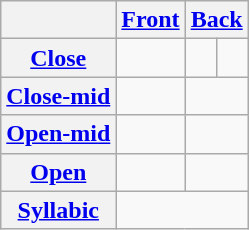<table class="wikitable" style="text-align: center;">
<tr>
<th></th>
<th><a href='#'>Front</a></th>
<th colspan="2"><a href='#'>Back</a></th>
</tr>
<tr>
<th><a href='#'>Close</a></th>
<td></td>
<td></td>
<td></td>
</tr>
<tr>
<th><a href='#'>Close-mid</a></th>
<td></td>
<td colspan="2"></td>
</tr>
<tr>
<th><a href='#'>Open-mid</a></th>
<td></td>
<td colspan="2"></td>
</tr>
<tr>
<th><a href='#'>Open</a></th>
<td></td>
<td colspan="2"></td>
</tr>
<tr>
<th><a href='#'>Syllabic</a></th>
<td colspan="3"></td>
</tr>
</table>
